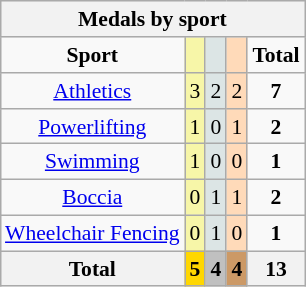<table class=wikitable style="font-size:90%; float:right">
<tr bgcolor=efefef>
<th colspan=5><strong>Medals by sport</strong></th>
</tr>
<tr style="text-align:center;">
<td><strong>Sport</strong></td>
<td style="background:#f7f6a8;"></td>
<td style="background:#dce5e5;"></td>
<td style="background:#ffdab9;"></td>
<td><strong>Total</strong></td>
</tr>
<tr style="text-align:center;">
<td><a href='#'>Athletics</a></td>
<td style="background:#F7F6A8;">3</td>
<td style="background:#DCE5E5;">2</td>
<td style="background:#FFDAB9;">2</td>
<td><strong>7</strong></td>
</tr>
<tr style="text-align:center;">
<td><a href='#'>Powerlifting</a></td>
<td style="background:#F7F6A8;">1</td>
<td style="background:#DCE5E5;">0</td>
<td style="background:#FFDAB9;">1</td>
<td><strong>2</strong></td>
</tr>
<tr style="text-align:center;">
<td><a href='#'>Swimming</a></td>
<td style="background:#F7F6A8;">1</td>
<td style="background:#DCE5E5;">0</td>
<td style="background:#FFDAB9;">0</td>
<td><strong>1</strong></td>
</tr>
<tr style="text-align:center;">
<td><a href='#'>Boccia</a></td>
<td style="background:#F7F6A8;">0</td>
<td style="background:#DCE5E5;">1</td>
<td style="background:#FFDAB9;">1</td>
<td><strong>2</strong></td>
</tr>
<tr style="text-align:center;">
<td><a href='#'>Wheelchair Fencing</a></td>
<td style="background:#F7F6A8;">0</td>
<td style="background:#DCE5E5;">1</td>
<td style="background:#FFDAB9;">0</td>
<td><strong>1</strong></td>
</tr>
<tr style="text-align:center;">
<th><strong>Total</strong></th>
<th style="background:gold;"><strong>5</strong></th>
<th style="background:silver;"><strong>4</strong></th>
<th style="background:#c96;"><strong>4</strong></th>
<th><strong>13</strong></th>
</tr>
</table>
